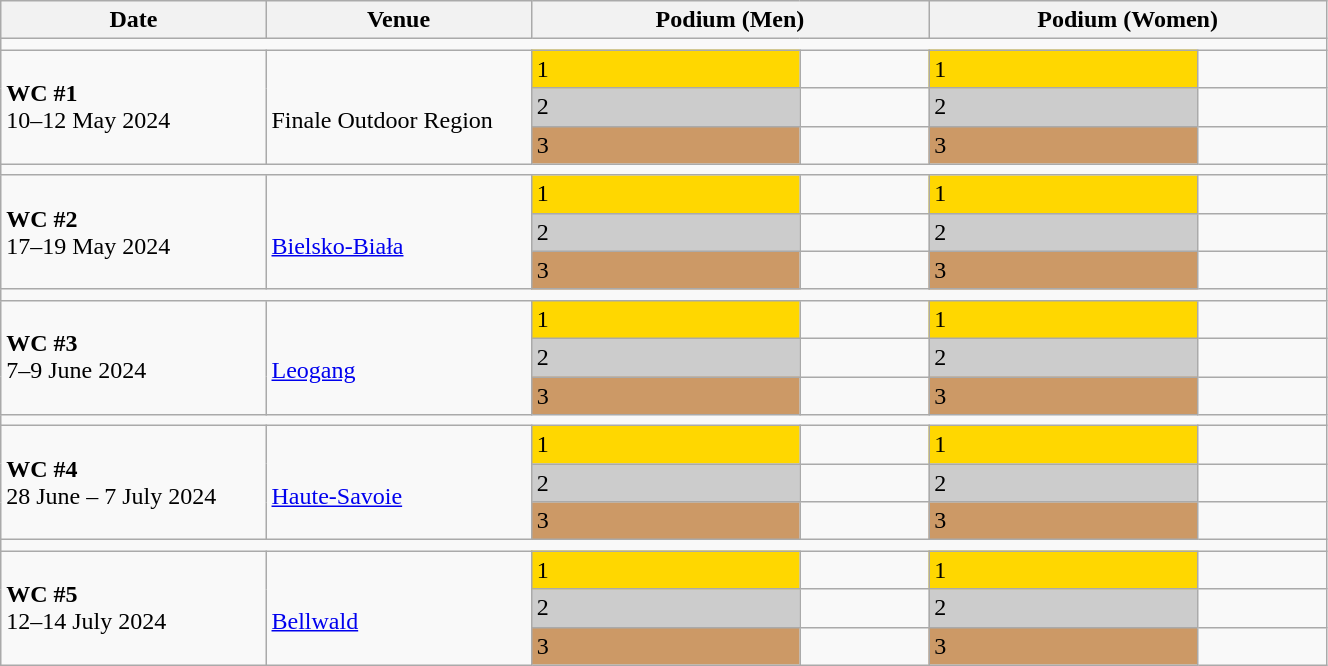<table class="wikitable" width=70%>
<tr>
<th>Date</th>
<th width=20%>Venue</th>
<th colspan=2 width=30%>Podium (Men)</th>
<th colspan=2 width=30%>Podium (Women)</th>
</tr>
<tr>
<td colspan=6></td>
</tr>
<tr>
<td rowspan=3><strong>WC #1</strong> <br> 10–12 May 2024</td>
<td rowspan=3><br>Finale Outdoor Region</td>
<td bgcolor=FFD700>1</td>
<td></td>
<td bgcolor=FFD700>1</td>
<td></td>
</tr>
<tr>
<td bgcolor=CCCCCC>2</td>
<td></td>
<td bgcolor=CCCCCC>2</td>
<td></td>
</tr>
<tr>
<td bgcolor=CC9966>3</td>
<td></td>
<td bgcolor=CC9966>3</td>
<td></td>
</tr>
<tr>
<td colspan=6></td>
</tr>
<tr>
<td rowspan=3><strong>WC #2</strong> <br> 17–19 May 2024</td>
<td rowspan=3><br><a href='#'>Bielsko-Biała</a></td>
<td bgcolor=FFD700>1</td>
<td></td>
<td bgcolor=FFD700>1</td>
<td></td>
</tr>
<tr>
<td bgcolor=CCCCCC>2</td>
<td></td>
<td bgcolor=CCCCCC>2</td>
<td></td>
</tr>
<tr>
<td bgcolor=CC9966>3</td>
<td></td>
<td bgcolor=CC9966>3</td>
<td></td>
</tr>
<tr>
<td colspan=6></td>
</tr>
<tr>
<td rowspan=3><strong>WC #3</strong> <br> 7–9 June 2024</td>
<td rowspan=3><br><a href='#'>Leogang</a></td>
<td bgcolor=FFD700>1</td>
<td></td>
<td bgcolor=FFD700>1</td>
<td></td>
</tr>
<tr>
<td bgcolor=CCCCCC>2</td>
<td></td>
<td bgcolor=CCCCCC>2</td>
<td></td>
</tr>
<tr>
<td bgcolor=CC9966>3</td>
<td></td>
<td bgcolor=CC9966>3</td>
<td></td>
</tr>
<tr>
<td colspan=6></td>
</tr>
<tr>
<td rowspan=3><strong>WC #4</strong> <br> 28 June – 7 July 2024</td>
<td rowspan=3><br><a href='#'>Haute-Savoie</a></td>
<td bgcolor=FFD700>1</td>
<td></td>
<td bgcolor=FFD700>1</td>
<td></td>
</tr>
<tr>
<td bgcolor=CCCCCC>2</td>
<td></td>
<td bgcolor=CCCCCC>2</td>
<td></td>
</tr>
<tr>
<td bgcolor=CC9966>3</td>
<td></td>
<td bgcolor=CC9966>3</td>
<td></td>
</tr>
<tr>
<td colspan=6></td>
</tr>
<tr>
<td rowspan=3><strong>WC #5</strong> <br> 12–14 July 2024</td>
<td rowspan=3><br><a href='#'>Bellwald</a></td>
<td bgcolor=FFD700>1</td>
<td></td>
<td bgcolor=FFD700>1</td>
<td></td>
</tr>
<tr>
<td bgcolor=CCCCCC>2</td>
<td></td>
<td bgcolor=CCCCCC>2</td>
<td></td>
</tr>
<tr>
<td bgcolor=CC9966>3</td>
<td></td>
<td bgcolor=CC9966>3</td>
<td></td>
</tr>
</table>
